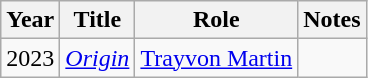<table class="wikitable">
<tr>
<th>Year</th>
<th>Title</th>
<th>Role</th>
<th>Notes</th>
</tr>
<tr>
<td>2023</td>
<td><em><a href='#'>Origin</a></em></td>
<td><a href='#'>Trayvon Martin</a></td>
<td></td>
</tr>
</table>
